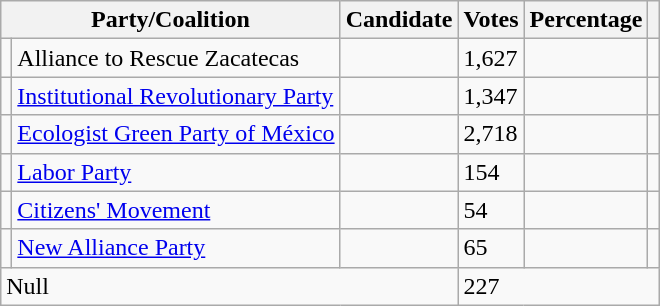<table class="wikitable">
<tr>
<th colspan="2"><strong>Party/Coalition</strong></th>
<th><strong>Candidate</strong></th>
<th><strong>Votes</strong></th>
<th><strong>Percentage</strong></th>
<th></th>
</tr>
<tr>
<td></td>
<td>Alliance to Rescue Zacatecas</td>
<td></td>
<td>1,627</td>
<td></td>
<td></td>
</tr>
<tr>
<td></td>
<td><a href='#'>Institutional Revolutionary Party</a></td>
<td></td>
<td>1,347</td>
<td></td>
<td></td>
</tr>
<tr>
<td></td>
<td><a href='#'>Ecologist Green Party of México</a></td>
<td></td>
<td>2,718</td>
<td></td>
<td></td>
</tr>
<tr>
<td></td>
<td><a href='#'>Labor Party</a></td>
<td></td>
<td>154</td>
<td></td>
<td></td>
</tr>
<tr>
<td></td>
<td><a href='#'>Citizens' Movement</a></td>
<td></td>
<td>54</td>
<td></td>
</tr>
<tr>
<td></td>
<td><a href='#'>New Alliance Party</a></td>
<td></td>
<td>65</td>
<td></td>
<td></td>
</tr>
<tr>
<td colspan="3">Null</td>
<td colspan="3">227</td>
</tr>
</table>
